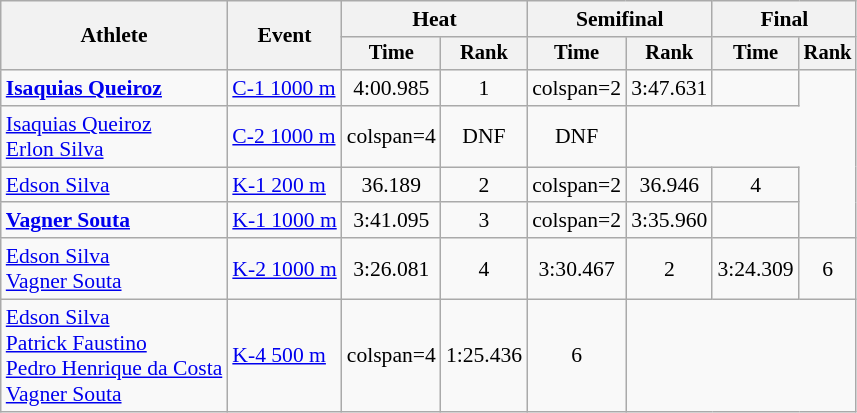<table class=wikitable style=font-size:90%;text-align:center>
<tr>
<th rowspan=2>Athlete</th>
<th rowspan=2>Event</th>
<th colspan=2>Heat</th>
<th colspan=2>Semifinal</th>
<th colspan=2>Final</th>
</tr>
<tr style=font-size:95%>
<th>Time</th>
<th>Rank</th>
<th>Time</th>
<th>Rank</th>
<th>Time</th>
<th>Rank</th>
</tr>
<tr>
<td align=left><strong><a href='#'>Isaquias Queiroz</a></strong></td>
<td align=left><a href='#'>C-1 1000 m</a></td>
<td>4:00.985</td>
<td>1</td>
<td>colspan=2 </td>
<td>3:47.631</td>
<td></td>
</tr>
<tr>
<td align=left><a href='#'>Isaquias Queiroz</a><br><a href='#'>Erlon Silva</a></td>
<td align=left><a href='#'>C-2 1000 m</a></td>
<td>colspan=4 </td>
<td>DNF</td>
<td>DNF</td>
</tr>
<tr>
<td align=left><a href='#'>Edson Silva</a></td>
<td align=left><a href='#'>K-1 200 m</a></td>
<td>36.189</td>
<td>2</td>
<td>colspan=2 </td>
<td>36.946</td>
<td>4</td>
</tr>
<tr>
<td align=left><strong><a href='#'>Vagner Souta</a></strong></td>
<td align=left><a href='#'>K-1 1000 m</a></td>
<td>3:41.095</td>
<td>3</td>
<td>colspan=2 </td>
<td>3:35.960</td>
<td></td>
</tr>
<tr>
<td align=left><a href='#'>Edson Silva</a><br><a href='#'>Vagner Souta</a></td>
<td align=left><a href='#'>K-2 1000 m</a></td>
<td>3:26.081</td>
<td>4</td>
<td>3:30.467</td>
<td>2</td>
<td>3:24.309</td>
<td>6</td>
</tr>
<tr>
<td align=left><a href='#'>Edson Silva</a><br><a href='#'>Patrick Faustino</a><br><a href='#'>Pedro Henrique da Costa</a><br><a href='#'>Vagner Souta</a></td>
<td align=left><a href='#'>K-4 500 m</a></td>
<td>colspan=4 </td>
<td>1:25.436</td>
<td>6</td>
</tr>
</table>
